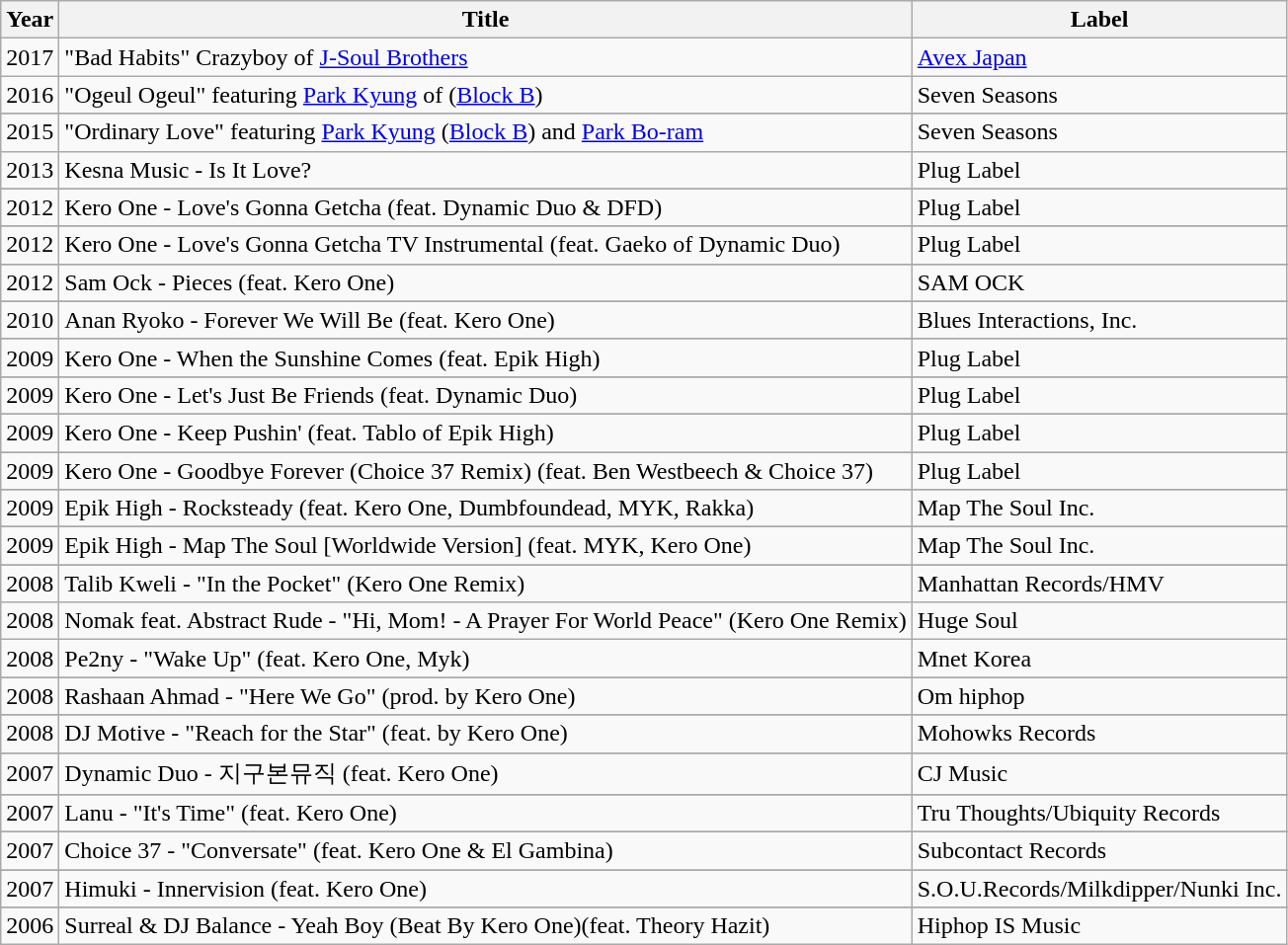<table class="wikitable">
<tr>
<th align="center" width="20">Year</th>
<th align="center">Title</th>
<th align="center">Label</th>
</tr>
<tr>
<td>2017</td>
<td>"Bad Habits" Crazyboy of <a href='#'>J-Soul Brothers</a></td>
<td><a href='#'>Avex Japan</a></td>
</tr>
<tr>
<td>2016</td>
<td>"Ogeul Ogeul" featuring <a href='#'>Park Kyung</a> of (<a href='#'>Block B</a>)</td>
<td>Seven Seasons</td>
</tr>
<tr>
</tr>
<tr>
<td>2015</td>
<td>"Ordinary Love" featuring <a href='#'>Park Kyung</a> (<a href='#'>Block B</a>) and <a href='#'>Park Bo-ram</a></td>
<td>Seven Seasons</td>
</tr>
<tr>
<td>2013</td>
<td>Kesna Music - Is It Love?</td>
<td>Plug Label</td>
</tr>
<tr>
</tr>
<tr>
<td>2012</td>
<td>Kero One - Love's Gonna Getcha (feat. Dynamic Duo & DFD)</td>
<td>Plug Label</td>
</tr>
<tr>
</tr>
<tr>
<td>2012</td>
<td>Kero One - Love's Gonna Getcha TV Instrumental (feat. Gaeko of Dynamic Duo)</td>
<td>Plug Label</td>
</tr>
<tr>
</tr>
<tr>
<td>2012</td>
<td>Sam Ock - Pieces (feat. Kero One)</td>
<td>SAM OCK</td>
</tr>
<tr>
</tr>
<tr>
<td>2010</td>
<td>Anan Ryoko - Forever We Will Be (feat. Kero One)</td>
<td>Blues Interactions, Inc.</td>
</tr>
<tr>
</tr>
<tr>
<td>2009</td>
<td>Kero One - When the Sunshine Comes (feat. Epik High)</td>
<td>Plug Label</td>
</tr>
<tr>
</tr>
<tr>
<td>2009</td>
<td>Kero One - Let's Just Be Friends (feat. Dynamic Duo)</td>
<td>Plug Label</td>
</tr>
<tr>
</tr>
<tr>
<td>2009</td>
<td>Kero One - Keep Pushin' (feat. Tablo of Epik High)</td>
<td>Plug Label</td>
</tr>
<tr>
</tr>
<tr>
<td>2009</td>
<td>Kero One - Goodbye Forever (Choice 37 Remix) (feat. Ben Westbeech & Choice 37)</td>
<td>Plug Label</td>
</tr>
<tr>
</tr>
<tr>
<td>2009</td>
<td>Epik High - Rocksteady (feat. Kero One, Dumbfoundead, MYK, Rakka)</td>
<td>Map The Soul Inc.</td>
</tr>
<tr>
</tr>
<tr>
<td>2009</td>
<td>Epik High - Map The Soul [Worldwide Version] (feat. MYK, Kero One)</td>
<td>Map The Soul Inc.</td>
</tr>
<tr>
</tr>
<tr>
<td>2008</td>
<td>Talib Kweli - "In the Pocket" (Kero One Remix)</td>
<td>Manhattan Records/HMV</td>
</tr>
<tr>
<td>2008</td>
<td>Nomak feat. Abstract Rude - "Hi, Mom! - A Prayer For World Peace" (Kero One Remix)</td>
<td>Huge Soul</td>
</tr>
<tr>
<td>2008</td>
<td>Pe2ny - "Wake Up" (feat. Kero One, Myk)</td>
<td>Mnet Korea</td>
</tr>
<tr>
</tr>
<tr>
<td>2008</td>
<td>Rashaan Ahmad - "Here We Go" (prod. by Kero One)</td>
<td>Om hiphop</td>
</tr>
<tr>
</tr>
<tr>
<td>2008</td>
<td>DJ Motive - "Reach for the Star" (feat. by Kero One)</td>
<td>Mohowks Records</td>
</tr>
<tr>
</tr>
<tr>
<td>2007</td>
<td>Dynamic Duo - 지구본뮤직 (feat. Kero One)</td>
<td>CJ Music</td>
</tr>
<tr>
</tr>
<tr>
<td>2007</td>
<td>Lanu - "It's Time" (feat. Kero One)</td>
<td>Tru Thoughts/Ubiquity Records</td>
</tr>
<tr>
</tr>
<tr>
<td>2007</td>
<td>Choice 37 - "Conversate" (feat. Kero One & El Gambina)</td>
<td>Subcontact Records</td>
</tr>
<tr>
</tr>
<tr>
<td>2007</td>
<td>Himuki - Innervision (feat. Kero One)</td>
<td>S.O.U.Records/Milkdipper/Nunki Inc.</td>
</tr>
<tr>
</tr>
<tr>
<td>2006</td>
<td>Surreal & DJ Balance - Yeah Boy (Beat By Kero One)(feat. Theory Hazit)</td>
<td>Hiphop IS Music</td>
</tr>
</table>
